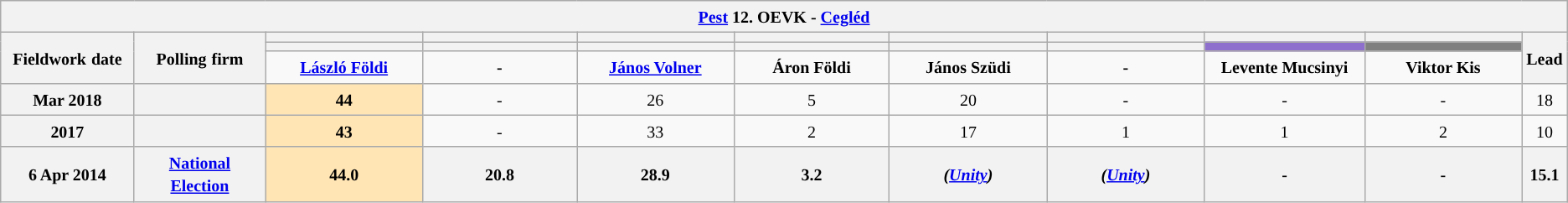<table class="wikitable mw-collapsible mw-collapsed" style="text-align:center">
<tr>
<th colspan="11" style="width: 980pt;"><small><a href='#'>Pest</a> 12. OEVK - <a href='#'>Cegléd</a></small></th>
</tr>
<tr>
<th rowspan="3" style="width: 80pt;"><small>Fieldwork</small> <small>date</small></th>
<th rowspan="3" style="width: 80pt;"><strong><small>Polling</small> <small>firm</small></strong></th>
<th style="width: 100pt;"><small></small></th>
<th style="width: 100pt;"><small> </small></th>
<th style="width: 100pt;"></th>
<th style="width: 100pt;"></th>
<th style="width: 100pt;"></th>
<th style="width: 100pt;"></th>
<th style="width: 100pt;"></th>
<th style="width: 100pt;"></th>
<th rowspan="3" style="width: 20pt;"><small>Lead</small></th>
</tr>
<tr>
<th style="color:inherit;background:"></th>
<th style="color:inherit;background:"></th>
<th style="color:inherit;background:"></th>
<th style="color:inherit;background:"></th>
<th style="color:inherit;background:"></th>
<th style="color:inherit;background:"></th>
<th style="color:inherit;background:#8E6FCE;"></th>
<th style="color:inherit;background:#808080;"></th>
</tr>
<tr>
<td><a href='#'><small><strong>László Földi</strong></small></a></td>
<td><small><strong>-</strong></small></td>
<td><a href='#'><small><strong>János Volner</strong></small></a></td>
<td><small><strong>Áron Földi</strong></small></td>
<td><small><strong>János Szüdi</strong></small></td>
<td><small><strong>-</strong></small></td>
<td><small><strong>Levente Mucsinyi</strong></small></td>
<td><small><strong>Viktor Kis</strong></small></td>
</tr>
<tr>
<th><small>Mar 2018</small></th>
<th><small></small></th>
<td style="background:#FFE5B4"><small><strong>44</strong></small></td>
<td><small>-</small></td>
<td><small>26</small></td>
<td><small>5</small></td>
<td><small>20</small></td>
<td><small>-</small></td>
<td><small>-</small></td>
<td><small>-</small></td>
<td style="background:"><small>18</small></td>
</tr>
<tr>
<th><small>2017</small></th>
<th><small></small></th>
<td style="background:#FFE5B4"><small><strong>43</strong></small></td>
<td><small>-</small></td>
<td><small>33</small></td>
<td><small>2</small></td>
<td><small>17</small></td>
<td><small>1</small></td>
<td><small>1</small></td>
<td><small>2</small></td>
<td style="background:"><small>10</small></td>
</tr>
<tr>
<th><small>6 Apr 2014</small></th>
<th><a href='#'><small>National Election</small></a></th>
<th style="background:#FFE5B4"><small><strong>44.0</strong></small></th>
<th><small>20.8</small></th>
<th><small>28.9</small></th>
<th><small>3.2</small></th>
<th><small><em>(<a href='#'>Unity</a>)</em></small></th>
<th><small><em>(<a href='#'>Unity</a>)</em></small></th>
<th><small>-</small></th>
<th><small>-</small></th>
<th style="background:"><small>15.1</small></th>
</tr>
</table>
